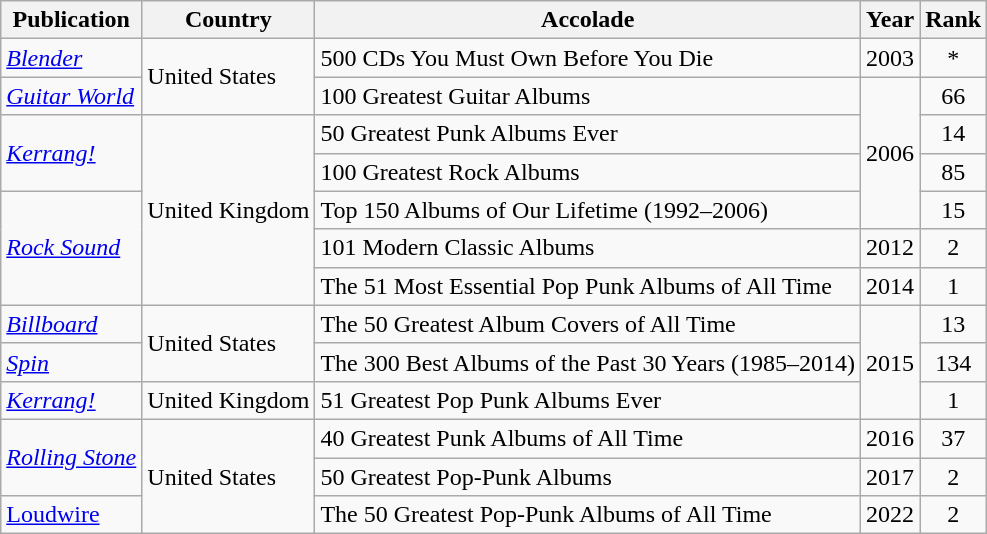<table class="wikitable">
<tr>
<th>Publication</th>
<th>Country</th>
<th>Accolade</th>
<th>Year</th>
<th>Rank</th>
</tr>
<tr>
<td><em><a href='#'>Blender</a></em></td>
<td rowspan="2">United States</td>
<td>500 CDs You Must Own Before You Die</td>
<td>2003</td>
<td style="text-align:center;">*</td>
</tr>
<tr>
<td><em><a href='#'>Guitar World</a></em></td>
<td>100 Greatest Guitar Albums</td>
<td rowspan="4">2006</td>
<td style="text-align:center;">66</td>
</tr>
<tr>
<td rowspan="2"><em><a href='#'>Kerrang!</a></em></td>
<td rowspan="5">United Kingdom</td>
<td>50 Greatest Punk Albums Ever</td>
<td style="text-align:center;">14</td>
</tr>
<tr>
<td>100 Greatest Rock Albums</td>
<td style="text-align:center;">85</td>
</tr>
<tr>
<td rowspan="3"><em><a href='#'>Rock Sound</a></em></td>
<td>Top 150 Albums of Our Lifetime (1992–2006)</td>
<td style="text-align:center;">15</td>
</tr>
<tr>
<td>101 Modern Classic Albums</td>
<td>2012</td>
<td style="text-align:center;">2</td>
</tr>
<tr>
<td>The 51 Most Essential Pop Punk Albums of All Time</td>
<td>2014</td>
<td style="text-align:center;">1</td>
</tr>
<tr>
<td><em><a href='#'>Billboard</a></em></td>
<td rowspan="2">United States</td>
<td>The 50 Greatest Album Covers of All Time</td>
<td rowspan="3">2015</td>
<td style="text-align:center;">13</td>
</tr>
<tr>
<td><em><a href='#'>Spin</a></em></td>
<td>The 300 Best Albums of the Past 30 Years (1985–2014)</td>
<td style="text-align:center;">134</td>
</tr>
<tr>
<td><em><a href='#'>Kerrang!</a></em></td>
<td>United Kingdom</td>
<td>51 Greatest Pop Punk Albums Ever</td>
<td style="text-align:center;">1</td>
</tr>
<tr>
<td rowspan="2"><em><a href='#'>Rolling Stone</a></em></td>
<td rowspan="3">United States</td>
<td>40 Greatest Punk Albums of All Time</td>
<td>2016</td>
<td style="text-align:center;">37</td>
</tr>
<tr>
<td>50 Greatest Pop-Punk Albums</td>
<td>2017</td>
<td style="text-align:center;">2</td>
</tr>
<tr>
<td><a href='#'>Loudwire</a></td>
<td>The 50 Greatest Pop-Punk Albums of All Time</td>
<td>2022</td>
<td style="text-align:center;">2</td>
</tr>
</table>
